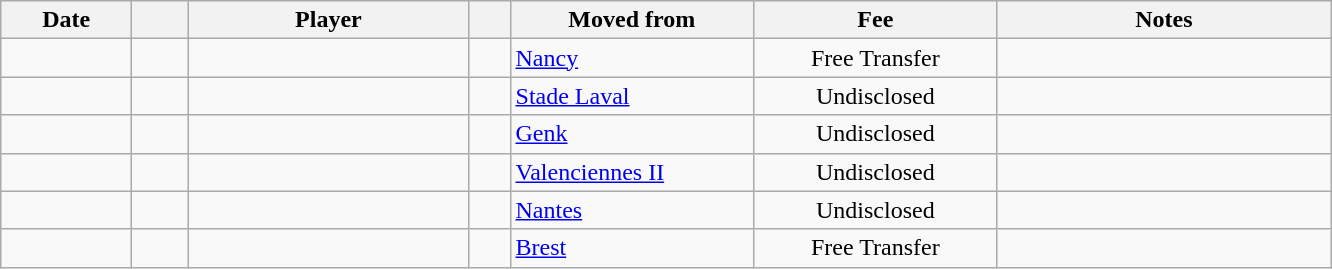<table class="wikitable sortable">
<tr>
<th style="width:80px;">Date</th>
<th style="width:30px;"></th>
<th style="width:180px;">Player</th>
<th style="width:20px;"></th>
<th style="width:155px;">Moved from</th>
<th style="width:155px;" class="unsortable">Fee</th>
<th style="width:215px;" class="unsortable">Notes</th>
</tr>
<tr>
<td></td>
<td align=center></td>
<td> </td>
<td></td>
<td> <a href='#'>Nancy</a></td>
<td align=center>Free Transfer</td>
<td align=center></td>
</tr>
<tr>
<td></td>
<td align=center></td>
<td> </td>
<td></td>
<td> <a href='#'>Stade Laval</a></td>
<td align=center>Undisclosed</td>
<td align=center></td>
</tr>
<tr>
<td></td>
<td align=center></td>
<td> </td>
<td></td>
<td> <a href='#'>Genk</a></td>
<td align=center>Undisclosed</td>
<td align=center></td>
</tr>
<tr>
<td></td>
<td align=center></td>
<td> </td>
<td></td>
<td> <a href='#'>Valenciennes II</a></td>
<td align=center>Undisclosed</td>
<td align=center></td>
</tr>
<tr>
<td></td>
<td align=center></td>
<td> </td>
<td></td>
<td> <a href='#'>Nantes</a></td>
<td align=center>Undisclosed</td>
<td align=center></td>
</tr>
<tr>
<td></td>
<td align=center></td>
<td> </td>
<td></td>
<td> <a href='#'>Brest</a></td>
<td align=center>Free Transfer</td>
<td align=center></td>
</tr>
</table>
